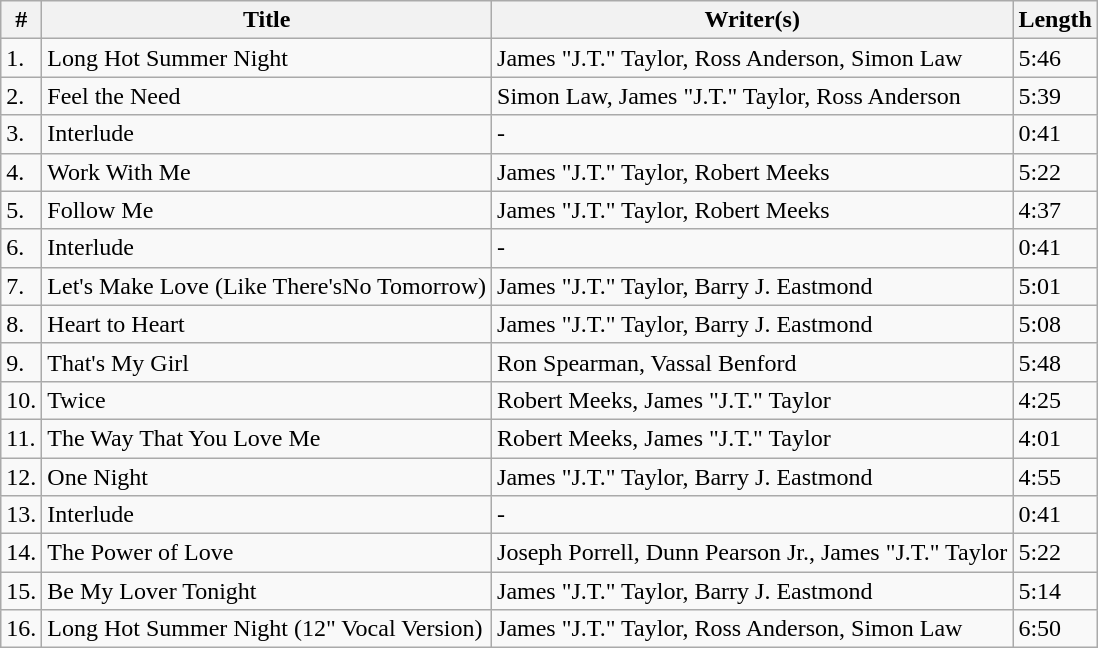<table class="wikitable">
<tr>
<th>#</th>
<th>Title</th>
<th>Writer(s)</th>
<th>Length</th>
</tr>
<tr>
<td>1.</td>
<td>Long Hot Summer Night</td>
<td>James "J.T." Taylor, Ross Anderson, Simon Law</td>
<td>5:46</td>
</tr>
<tr>
<td>2.</td>
<td>Feel the Need</td>
<td>Simon Law, James "J.T." Taylor, Ross Anderson</td>
<td>5:39</td>
</tr>
<tr>
<td>3.</td>
<td>Interlude</td>
<td>-</td>
<td>0:41</td>
</tr>
<tr>
<td>4.</td>
<td>Work With Me</td>
<td>James "J.T." Taylor, Robert Meeks</td>
<td>5:22</td>
</tr>
<tr>
<td>5.</td>
<td>Follow Me</td>
<td>James "J.T." Taylor, Robert Meeks</td>
<td>4:37</td>
</tr>
<tr>
<td>6.</td>
<td>Interlude</td>
<td>-</td>
<td>0:41</td>
</tr>
<tr>
<td>7.</td>
<td>Let's Make Love (Like There'sNo Tomorrow)</td>
<td>James "J.T." Taylor, Barry J. Eastmond</td>
<td>5:01</td>
</tr>
<tr>
<td>8.</td>
<td>Heart to Heart</td>
<td>James "J.T." Taylor, Barry J. Eastmond</td>
<td>5:08</td>
</tr>
<tr>
<td>9.</td>
<td>That's My Girl</td>
<td>Ron Spearman, Vassal Benford</td>
<td>5:48</td>
</tr>
<tr>
<td>10.</td>
<td>Twice</td>
<td>Robert Meeks, James "J.T." Taylor</td>
<td>4:25</td>
</tr>
<tr>
<td>11.</td>
<td>The Way That You Love Me</td>
<td>Robert Meeks, James "J.T." Taylor</td>
<td>4:01</td>
</tr>
<tr>
<td>12.</td>
<td>One Night</td>
<td>James "J.T." Taylor, Barry J. Eastmond</td>
<td>4:55</td>
</tr>
<tr>
<td>13.</td>
<td>Interlude</td>
<td>-</td>
<td>0:41</td>
</tr>
<tr>
<td>14.</td>
<td>The Power of Love</td>
<td>Joseph Porrell, Dunn Pearson Jr., James "J.T." Taylor</td>
<td>5:22</td>
</tr>
<tr>
<td>15.</td>
<td>Be My Lover Tonight</td>
<td>James "J.T." Taylor, Barry J. Eastmond</td>
<td>5:14</td>
</tr>
<tr>
<td>16.</td>
<td>Long Hot Summer Night (12" Vocal Version)</td>
<td>James "J.T." Taylor, Ross Anderson, Simon Law</td>
<td>6:50</td>
</tr>
</table>
